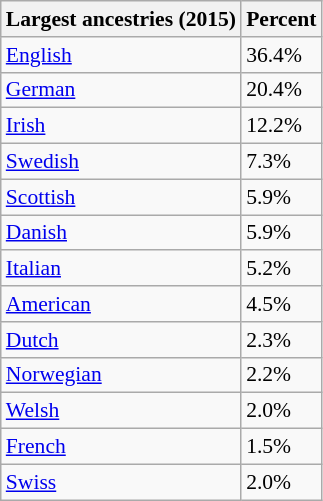<table class="wikitable sortable collapsible" style="font-size: 90%;">
<tr>
<th>Largest ancestries (2015)</th>
<th>Percent</th>
</tr>
<tr>
<td><a href='#'>English</a> </td>
<td>36.4%</td>
</tr>
<tr>
<td><a href='#'>German</a> </td>
<td>20.4%</td>
</tr>
<tr>
<td><a href='#'>Irish</a> </td>
<td>12.2%</td>
</tr>
<tr>
<td><a href='#'>Swedish</a> </td>
<td>7.3%</td>
</tr>
<tr>
<td><a href='#'>Scottish</a> </td>
<td>5.9%</td>
</tr>
<tr>
<td><a href='#'>Danish</a> </td>
<td>5.9%</td>
</tr>
<tr>
<td><a href='#'>Italian</a> </td>
<td>5.2%</td>
</tr>
<tr>
<td><a href='#'>American</a> </td>
<td>4.5%</td>
</tr>
<tr>
<td><a href='#'>Dutch</a> </td>
<td>2.3%</td>
</tr>
<tr>
<td><a href='#'>Norwegian</a> </td>
<td>2.2%</td>
</tr>
<tr>
<td><a href='#'>Welsh</a> </td>
<td>2.0%</td>
</tr>
<tr>
<td><a href='#'>French</a> </td>
<td>1.5%</td>
</tr>
<tr>
<td><a href='#'>Swiss</a> </td>
<td>2.0%</td>
</tr>
</table>
